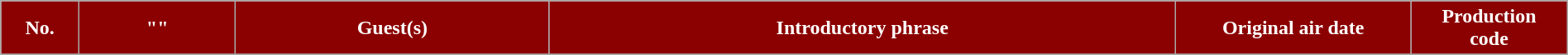<table class="wikitable plainrowheaders" style="width:100%; margin:auto;">
<tr>
<th style="background-color: #8B0000; color:#ffffff" width=5%><abbr>No.</abbr></th>
<th style="background-color: #8B0000; color:#ffffff" width=10%>"<a href='#'></a>"</th>
<th style="background-color: #8B0000; color:#ffffff" width=20%>Guest(s)</th>
<th style="background-color: #8B0000; color:#ffffff" width=40%>Introductory phrase</th>
<th style="background-color: #8B0000; color:#ffffff" width=15%>Original air date</th>
<th style="background-color: #8B0000; color:#ffffff" width=10%>Production <br> code</th>
</tr>
<tr>
</tr>
</table>
